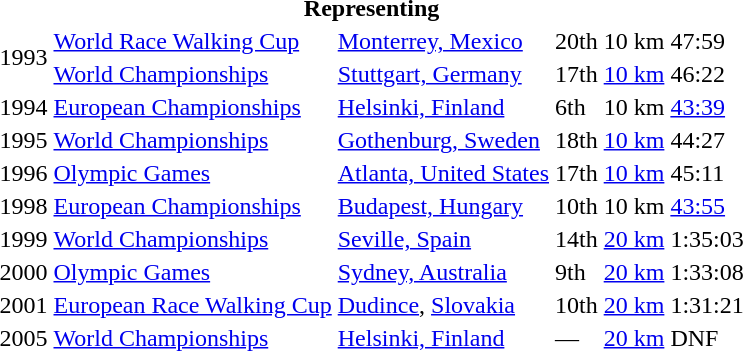<table>
<tr>
<th colspan="6">Representing </th>
</tr>
<tr>
<td rowspan=2>1993</td>
<td><a href='#'>World Race Walking Cup</a></td>
<td><a href='#'>Monterrey, Mexico</a></td>
<td>20th</td>
<td>10 km</td>
<td>47:59</td>
</tr>
<tr>
<td><a href='#'>World Championships</a></td>
<td><a href='#'>Stuttgart, Germany</a></td>
<td>17th</td>
<td><a href='#'>10 km</a></td>
<td>46:22</td>
</tr>
<tr>
<td>1994</td>
<td><a href='#'>European Championships</a></td>
<td><a href='#'>Helsinki, Finland</a></td>
<td>6th</td>
<td>10 km</td>
<td><a href='#'>43:39</a></td>
</tr>
<tr>
<td>1995</td>
<td><a href='#'>World Championships</a></td>
<td><a href='#'>Gothenburg, Sweden</a></td>
<td>18th</td>
<td><a href='#'>10 km</a></td>
<td>44:27</td>
</tr>
<tr>
<td>1996</td>
<td><a href='#'>Olympic Games</a></td>
<td><a href='#'>Atlanta, United States</a></td>
<td>17th</td>
<td><a href='#'>10 km</a></td>
<td>45:11</td>
</tr>
<tr>
<td>1998</td>
<td><a href='#'>European Championships</a></td>
<td><a href='#'>Budapest, Hungary</a></td>
<td align="center">10th</td>
<td>10 km</td>
<td><a href='#'>43:55</a></td>
</tr>
<tr>
<td>1999</td>
<td><a href='#'>World Championships</a></td>
<td><a href='#'>Seville, Spain</a></td>
<td>14th</td>
<td><a href='#'>20 km</a></td>
<td>1:35:03</td>
</tr>
<tr>
<td>2000</td>
<td><a href='#'>Olympic Games</a></td>
<td><a href='#'>Sydney, Australia</a></td>
<td>9th</td>
<td><a href='#'>20 km</a></td>
<td>1:33:08</td>
</tr>
<tr>
<td>2001</td>
<td><a href='#'>European Race Walking Cup</a></td>
<td><a href='#'>Dudince</a>, <a href='#'>Slovakia</a></td>
<td>10th</td>
<td><a href='#'>20 km</a></td>
<td>1:31:21</td>
</tr>
<tr>
<td>2005</td>
<td><a href='#'>World Championships</a></td>
<td><a href='#'>Helsinki, Finland</a></td>
<td>—</td>
<td><a href='#'>20 km</a></td>
<td>DNF</td>
</tr>
</table>
